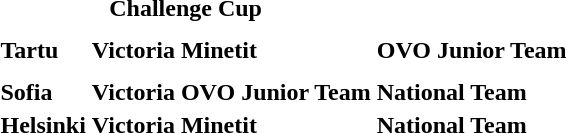<table>
<tr>
<td colspan="3" style="text-align:center;"><strong>Challenge Cup</strong></td>
</tr>
<tr>
<th scope=row style="text-align:left">Tartu</th>
<td style="height:30px;"> <strong>Victoria</strong></td>
<td style="height:30px;"> <strong>Minetit</strong></td>
<td style="height:30px;"> <strong>OVO Junior Team</strong></td>
</tr>
<tr>
<th scope=row style="text-align:left">Sofia</th>
<td> <strong>Victoria</strong></td>
<td> <strong>OVO Junior Team</strong></td>
<td> <strong>National Team</strong></td>
</tr>
<tr>
<th scope=row style="text-align:left">Helsinki</th>
<td> <strong>Victoria</strong></td>
<td> <strong>Minetit</strong></td>
<td> <strong>National Team</strong></td>
</tr>
<tr>
</tr>
</table>
